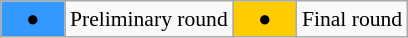<table class="wikitable" style="margin:0.5em auto; font-size:90%;position:relative;">
<tr>
<td style="width:2.5em; background:#3399ff; text-align:center">●</td>
<td>Preliminary round</td>
<td style="width:2.5em; background:#ffcc00; text-align:center">●</td>
<td>Final round</td>
</tr>
</table>
